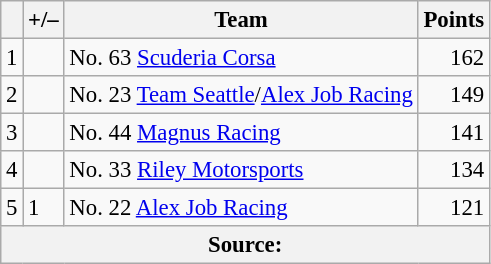<table class="wikitable" style="font-size: 95%;">
<tr>
<th scope="col"></th>
<th scope="col">+/–</th>
<th scope="col">Team</th>
<th scope="col">Points</th>
</tr>
<tr>
<td align=center>1</td>
<td align="left"></td>
<td> No. 63 <a href='#'>Scuderia Corsa</a></td>
<td align=right>162</td>
</tr>
<tr>
<td align=center>2</td>
<td align="left"></td>
<td> No. 23 <a href='#'>Team Seattle</a>/<a href='#'>Alex Job Racing</a></td>
<td align=right>149</td>
</tr>
<tr>
<td align=center>3</td>
<td align="left"></td>
<td> No. 44 <a href='#'>Magnus Racing</a></td>
<td align=right>141</td>
</tr>
<tr>
<td align=center>4</td>
<td align="left"></td>
<td> No. 33 <a href='#'>Riley Motorsports</a></td>
<td align=right>134</td>
</tr>
<tr>
<td align=center>5</td>
<td align="left"> 1</td>
<td> No. 22 <a href='#'>Alex Job Racing</a></td>
<td align=right>121</td>
</tr>
<tr>
<th colspan=5>Source:</th>
</tr>
</table>
